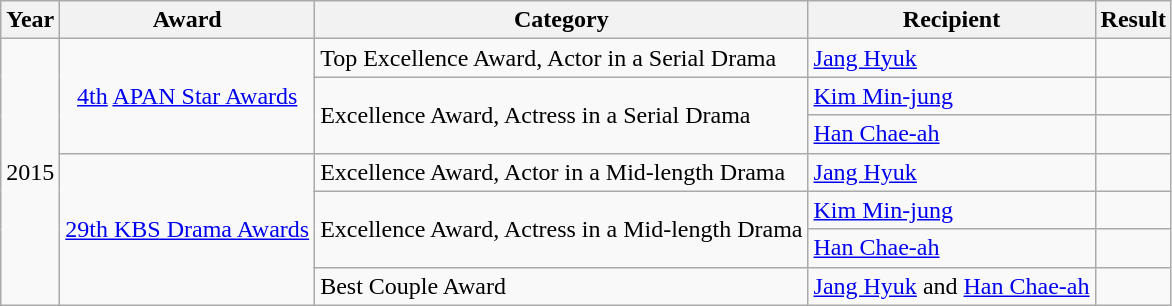<table class="wikitable">
<tr>
<th>Year</th>
<th>Award</th>
<th>Category</th>
<th>Recipient</th>
<th>Result</th>
</tr>
<tr>
<td rowspan="7">2015</td>
<td rowspan="3" style="text-align:center"><a href='#'>4th</a> <a href='#'>APAN Star Awards</a></td>
<td>Top Excellence Award, Actor in a Serial Drama</td>
<td><a href='#'>Jang Hyuk</a></td>
<td></td>
</tr>
<tr>
<td rowspan="2">Excellence Award, Actress in a Serial Drama</td>
<td><a href='#'>Kim Min-jung</a></td>
<td></td>
</tr>
<tr>
<td><a href='#'>Han Chae-ah</a></td>
<td></td>
</tr>
<tr>
<td rowspan="4" style="text-align:center"><a href='#'>29th KBS Drama Awards</a></td>
<td>Excellence Award, Actor in a Mid-length Drama</td>
<td><a href='#'>Jang Hyuk</a></td>
<td></td>
</tr>
<tr>
<td rowspan="2">Excellence Award, Actress in a Mid-length Drama</td>
<td><a href='#'>Kim Min-jung</a></td>
<td></td>
</tr>
<tr>
<td><a href='#'>Han Chae-ah</a></td>
<td></td>
</tr>
<tr>
<td>Best Couple Award</td>
<td><a href='#'>Jang Hyuk</a> and <a href='#'>Han Chae-ah</a></td>
<td></td>
</tr>
</table>
